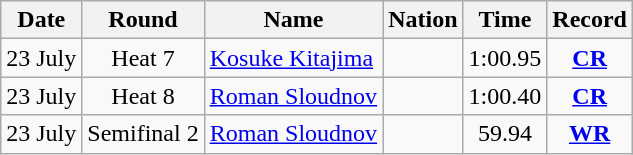<table class="wikitable" style="text-align:center">
<tr>
<th>Date</th>
<th>Round</th>
<th>Name</th>
<th>Nation</th>
<th>Time</th>
<th>Record</th>
</tr>
<tr>
<td>23 July</td>
<td>Heat 7</td>
<td align="left"><a href='#'>Kosuke Kitajima</a></td>
<td align="left"></td>
<td>1:00.95</td>
<td><strong><a href='#'>CR</a></strong></td>
</tr>
<tr>
<td>23 July</td>
<td>Heat 8</td>
<td align="left"><a href='#'>Roman Sloudnov</a></td>
<td align="left"></td>
<td>1:00.40</td>
<td><strong><a href='#'>CR</a></strong></td>
</tr>
<tr>
<td>23 July</td>
<td>Semifinal 2</td>
<td align="left"><a href='#'>Roman Sloudnov</a></td>
<td align="left"></td>
<td>59.94</td>
<td><strong><a href='#'>WR</a></strong></td>
</tr>
</table>
